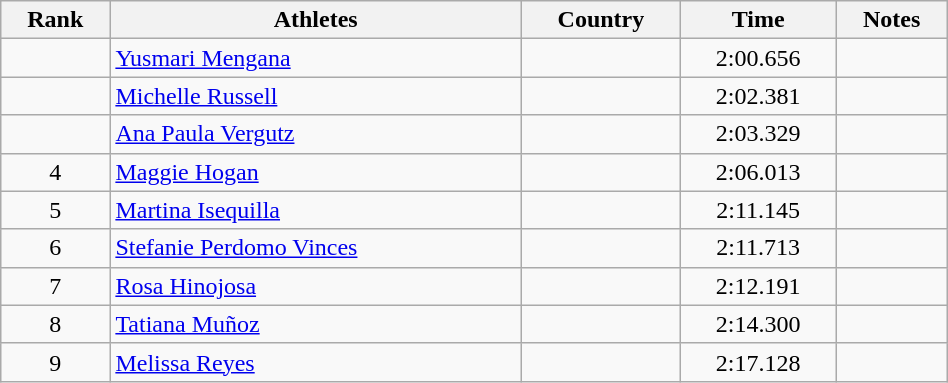<table class="wikitable" width=50% style="text-align:center">
<tr>
<th>Rank</th>
<th>Athletes</th>
<th>Country</th>
<th>Time</th>
<th>Notes</th>
</tr>
<tr>
<td></td>
<td align=left><a href='#'>Yusmari Mengana</a></td>
<td align=left></td>
<td>2:00.656</td>
<td></td>
</tr>
<tr>
<td></td>
<td align=left><a href='#'>Michelle Russell</a></td>
<td align=left></td>
<td>2:02.381</td>
<td></td>
</tr>
<tr>
<td></td>
<td align=left><a href='#'>Ana Paula Vergutz</a></td>
<td align=left></td>
<td>2:03.329</td>
<td></td>
</tr>
<tr>
<td>4</td>
<td align=left><a href='#'>Maggie Hogan</a></td>
<td align=left></td>
<td>2:06.013</td>
<td></td>
</tr>
<tr>
<td>5</td>
<td align=left><a href='#'>Martina Isequilla</a></td>
<td align=left></td>
<td>2:11.145</td>
<td></td>
</tr>
<tr>
<td>6</td>
<td align=left><a href='#'>Stefanie Perdomo Vinces</a></td>
<td align=left></td>
<td>2:11.713</td>
<td></td>
</tr>
<tr>
<td>7</td>
<td align=left><a href='#'>Rosa Hinojosa</a></td>
<td align=left></td>
<td>2:12.191</td>
<td></td>
</tr>
<tr>
<td>8</td>
<td align=left><a href='#'>Tatiana Muñoz</a></td>
<td align=left></td>
<td>2:14.300</td>
<td></td>
</tr>
<tr>
<td>9</td>
<td align=left><a href='#'>Melissa Reyes</a></td>
<td align=left></td>
<td>2:17.128</td>
<td></td>
</tr>
</table>
